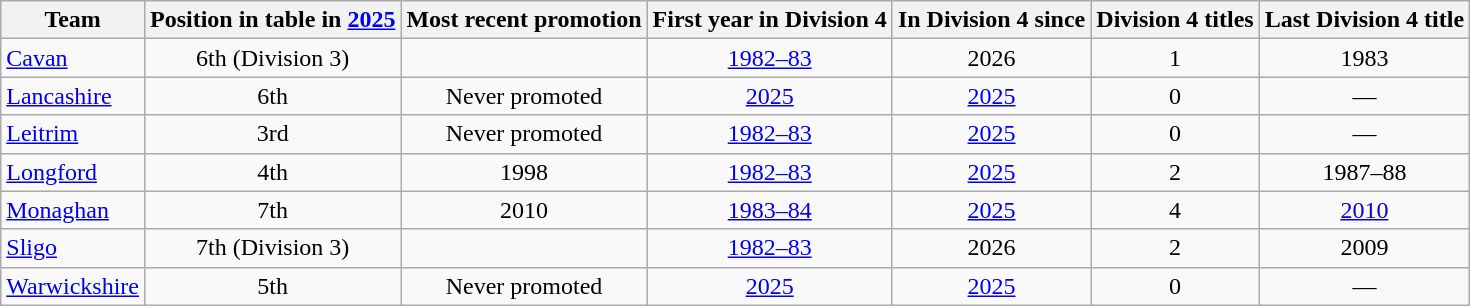<table class="wikitable sortable" style="text-align:center">
<tr>
<th>Team</th>
<th>Position in table in <a href='#'>2025</a></th>
<th>Most recent promotion</th>
<th>First year in Division 4</th>
<th>In Division 4 since</th>
<th>Division 4 titles</th>
<th>Last Division 4 title</th>
</tr>
<tr>
<td style="text-align:left"> <a href='#'>Cavan</a></td>
<td>6th (Division 3)</td>
<td></td>
<td><a href='#'>1982–83</a></td>
<td>2026</td>
<td>1</td>
<td>1983</td>
</tr>
<tr>
<td style="text-align:left"> <a href='#'>Lancashire</a></td>
<td>6th</td>
<td>Never promoted</td>
<td><a href='#'>2025</a></td>
<td><a href='#'>2025</a></td>
<td>0</td>
<td>—</td>
</tr>
<tr>
<td style="text-align:left"> <a href='#'>Leitrim</a></td>
<td>3rd</td>
<td>Never promoted</td>
<td><a href='#'>1982–83</a></td>
<td><a href='#'>2025</a></td>
<td>0</td>
<td>—</td>
</tr>
<tr>
<td style="text-align:left"> <a href='#'>Longford</a></td>
<td>4th</td>
<td>1998</td>
<td><a href='#'>1982–83</a></td>
<td><a href='#'>2025</a></td>
<td>2</td>
<td>1987–88</td>
</tr>
<tr>
<td style="text-align:left"> <a href='#'>Monaghan</a></td>
<td>7th</td>
<td>2010</td>
<td><a href='#'>1983–84</a></td>
<td><a href='#'>2025</a></td>
<td>4</td>
<td><a href='#'>2010</a></td>
</tr>
<tr>
<td style="text-align:left"> <a href='#'>Sligo</a></td>
<td>7th (Division 3)</td>
<td></td>
<td><a href='#'>1982–83</a></td>
<td>2026</td>
<td>2</td>
<td>2009</td>
</tr>
<tr>
<td style="text-align:left"> <a href='#'>Warwickshire</a></td>
<td>5th</td>
<td>Never promoted</td>
<td><a href='#'>2025</a></td>
<td><a href='#'>2025</a></td>
<td>0</td>
<td>—</td>
</tr>
</table>
